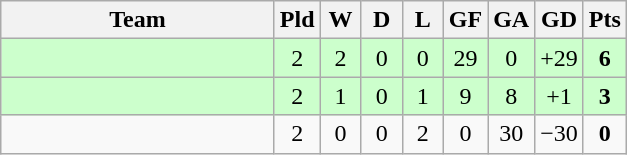<table class="wikitable" style="text-align: center;">
<tr>
<th width=175>Team</th>
<th width=20 abbr="Played">Pld</th>
<th width=20 abbr="Won">W</th>
<th width=20 abbr="Drawn">D</th>
<th width=20 abbr="Lost">L</th>
<th width=20 abbr="Goals for">GF</th>
<th width=20 abbr="Goals against">GA</th>
<th width=20 abbr="Goal difference">GD</th>
<th width=20 abbr="Points">Pts</th>
</tr>
<tr style="background:#ccffcc;">
<td style="text-align:left;"></td>
<td>2</td>
<td>2</td>
<td>0</td>
<td>0</td>
<td>29</td>
<td>0</td>
<td>+29</td>
<td><strong>6</strong></td>
</tr>
<tr bgcolor=#ccffcc align=center>
<td style="text-align:left;"></td>
<td>2</td>
<td>1</td>
<td>0</td>
<td>1</td>
<td>9</td>
<td>8</td>
<td>+1</td>
<td><strong>3</strong></td>
</tr>
<tr align=center>
<td style="text-align:left;"></td>
<td>2</td>
<td>0</td>
<td>0</td>
<td>2</td>
<td>0</td>
<td>30</td>
<td>−30</td>
<td><strong>0</strong></td>
</tr>
</table>
